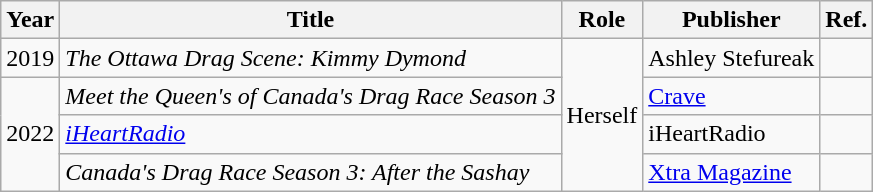<table class="wikitable">
<tr>
<th>Year</th>
<th>Title</th>
<th>Role</th>
<th>Publisher</th>
<th>Ref.</th>
</tr>
<tr>
<td>2019</td>
<td><em>The Ottawa Drag Scene: Kimmy Dymond</em></td>
<td rowspan="4">Herself</td>
<td>Ashley Stefureak</td>
<td></td>
</tr>
<tr>
<td rowspan="3">2022</td>
<td><em>Meet the Queen's of Canada's Drag Race Season 3</em></td>
<td><a href='#'>Crave</a></td>
<td></td>
</tr>
<tr>
<td><em><a href='#'>iHeartRadio</a></em></td>
<td>iHeartRadio</td>
<td></td>
</tr>
<tr>
<td><em>Canada's Drag Race Season 3: After the Sashay</em></td>
<td><a href='#'>Xtra Magazine</a></td>
<td></td>
</tr>
</table>
